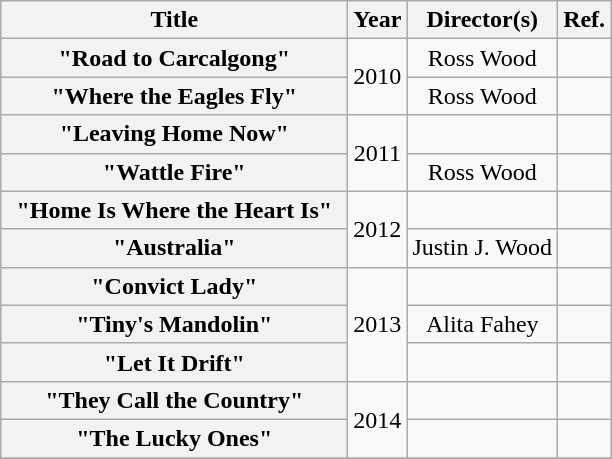<table class="wikitable plainrowheaders" style="text-align:center;" border="1">
<tr>
<th scope="col" style="width:14em;">Title</th>
<th scope="col">Year</th>
<th scope="col">Director(s)</th>
<th scope="col">Ref.</th>
</tr>
<tr>
<th scope="row">"Road to Carcalgong"</th>
<td rowspan="2">2010</td>
<td>Ross Wood</td>
<td></td>
</tr>
<tr>
<th scope="row">"Where the Eagles Fly"</th>
<td>Ross Wood</td>
<td></td>
</tr>
<tr>
<th scope="row">"Leaving Home Now"</th>
<td rowspan="2">2011</td>
<td></td>
<td></td>
</tr>
<tr>
<th scope="row">"Wattle Fire"</th>
<td>Ross Wood</td>
<td></td>
</tr>
<tr>
<th scope="row">"Home Is Where the Heart Is"</th>
<td rowspan="2">2012</td>
<td></td>
<td></td>
</tr>
<tr>
<th scope="row">"Australia"</th>
<td>Justin J. Wood</td>
<td></td>
</tr>
<tr>
<th scope="row">"Convict Lady"</th>
<td rowspan="3">2013</td>
<td></td>
<td></td>
</tr>
<tr>
<th scope="row">"Tiny's Mandolin"</th>
<td>Alita Fahey</td>
<td></td>
</tr>
<tr>
<th scope="row">"Let It Drift"</th>
<td></td>
<td></td>
</tr>
<tr>
<th scope="row">"They Call the Country"</th>
<td rowspan="2">2014</td>
<td></td>
<td></td>
</tr>
<tr>
<th scope="row">"The Lucky Ones"</th>
<td></td>
<td></td>
</tr>
<tr>
</tr>
</table>
